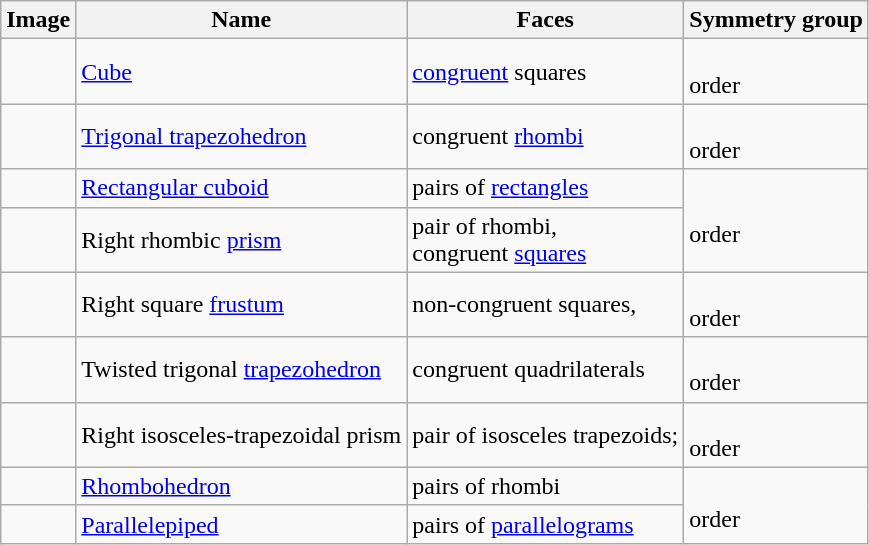<table class="wikitable center">
<tr>
<th>Image</th>
<th>Name</th>
<th>Faces</th>
<th>Symmetry group</th>
</tr>
<tr>
<td></td>
<td><a href='#'>Cube</a></td>
<td> <a href='#'>congruent</a> squares</td>
<td><br>order </td>
</tr>
<tr>
<td></td>
<td><a href='#'>Trigonal trapezohedron</a></td>
<td> congruent <a href='#'>rhombi</a></td>
<td><br>order </td>
</tr>
<tr>
<td></td>
<td><a href='#'>Rectangular cuboid</a></td>
<td> pairs of <a href='#'>rectangles</a></td>
<td rowspan=2><br>order </td>
</tr>
<tr>
<td></td>
<td>Right rhombic <a href='#'>prism</a></td>
<td> pair of rhombi,<br> congruent <a href='#'>squares</a></td>
</tr>
<tr>
<td></td>
<td>Right square <a href='#'>frustum</a></td>
<td> non-congruent squares,<br></td>
<td><br>order </td>
</tr>
<tr>
<td></td>
<td>Twisted trigonal <a href='#'>trapezohedron</a></td>
<td> congruent quadrilaterals</td>
<td><br>order </td>
</tr>
<tr>
<td></td>
<td>Right isosceles-trapezoidal prism</td>
<td> pair of isosceles trapezoids;<br></td>
<td><br>order </td>
</tr>
<tr>
<td></td>
<td><a href='#'>Rhombohedron</a></td>
<td> pairs of rhombi</td>
<td rowspan=2><br>order </td>
</tr>
<tr>
<td></td>
<td><a href='#'>Parallelepiped</a></td>
<td> pairs of <a href='#'>parallelograms</a></td>
</tr>
</table>
